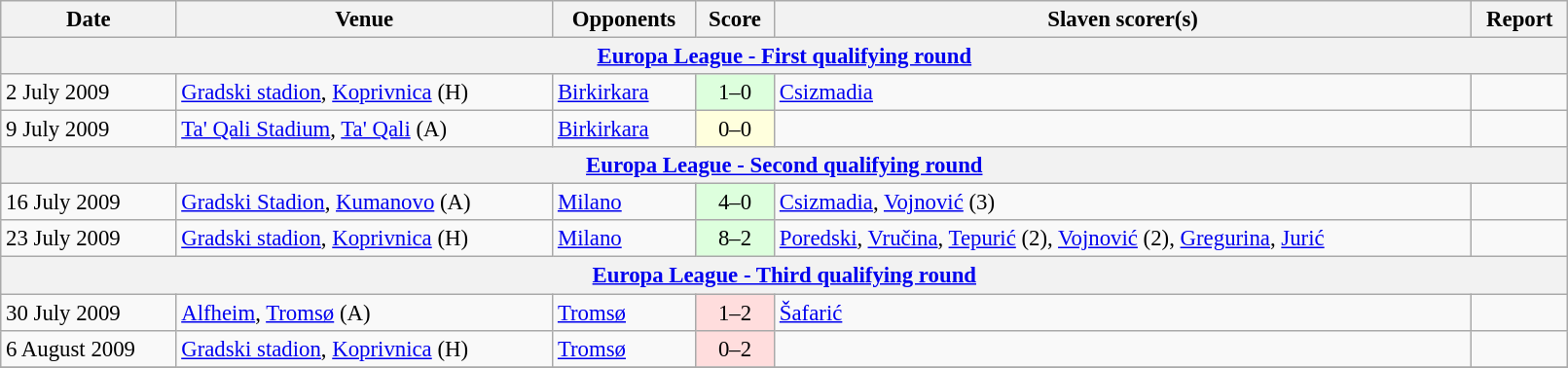<table class="wikitable" width=85%; style="font-size:95%;">
<tr>
<th>Date</th>
<th>Venue</th>
<th>Opponents</th>
<th>Score</th>
<th>Slaven scorer(s)</th>
<th>Report</th>
</tr>
<tr>
<th colspan=7><a href='#'>Europa League - First qualifying round</a></th>
</tr>
<tr>
<td>2 July 2009</td>
<td><a href='#'>Gradski stadion</a>, <a href='#'>Koprivnica</a> (H)</td>
<td> <a href='#'>Birkirkara</a></td>
<td align=center bgcolor=ddffdd>1–0</td>
<td><a href='#'>Csizmadia</a></td>
<td></td>
</tr>
<tr>
<td>9 July 2009</td>
<td><a href='#'>Ta' Qali Stadium</a>, <a href='#'>Ta' Qali</a> (A)</td>
<td> <a href='#'>Birkirkara</a></td>
<td align=center bgcolor=ffffdd>0–0</td>
<td></td>
<td></td>
</tr>
<tr>
<th colspan=7><a href='#'>Europa League - Second qualifying round</a></th>
</tr>
<tr>
<td>16 July 2009</td>
<td><a href='#'>Gradski Stadion</a>, <a href='#'>Kumanovo</a> (A)</td>
<td> <a href='#'>Milano</a></td>
<td align=center bgcolor=ddffdd>4–0</td>
<td><a href='#'>Csizmadia</a>, <a href='#'>Vojnović</a> (3)</td>
<td></td>
</tr>
<tr>
<td>23 July 2009</td>
<td><a href='#'>Gradski stadion</a>, <a href='#'>Koprivnica</a> (H)</td>
<td> <a href='#'>Milano</a></td>
<td align=center bgcolor=ddffdd>8–2</td>
<td><a href='#'>Poredski</a>, <a href='#'>Vručina</a>, <a href='#'>Tepurić</a> (2), <a href='#'>Vojnović</a> (2), <a href='#'>Gregurina</a>, <a href='#'>Jurić</a></td>
<td></td>
</tr>
<tr>
<th colspan=7><a href='#'>Europa League - Third qualifying round</a></th>
</tr>
<tr>
<td>30 July 2009</td>
<td><a href='#'>Alfheim</a>, <a href='#'>Tromsø</a> (A)</td>
<td> <a href='#'>Tromsø</a></td>
<td align=center bgcolor=ffdddd>1–2</td>
<td><a href='#'>Šafarić</a></td>
<td></td>
</tr>
<tr>
<td>6 August 2009</td>
<td><a href='#'>Gradski stadion</a>, <a href='#'>Koprivnica</a> (H)</td>
<td> <a href='#'>Tromsø</a></td>
<td align=center bgcolor=ffdddd>0–2</td>
<td></td>
<td></td>
</tr>
<tr>
</tr>
</table>
